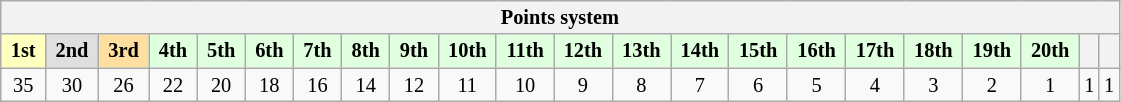<table class="wikitable" style="font-size:85%; text-align:center">
<tr>
<th colspan="22">Points system</th>
</tr>
<tr>
<td style="background:#ffffbf;"> <strong>1st</strong> </td>
<td style="background:#dfdfdf;"> <strong>2nd</strong> </td>
<td style="background:#ffdf9f;"> <strong>3rd</strong> </td>
<td style="background:#dfffdf;"> <strong>4th</strong> </td>
<td style="background:#dfffdf;"> <strong>5th</strong> </td>
<td style="background:#dfffdf;"> <strong>6th</strong> </td>
<td style="background:#dfffdf;"> <strong>7th</strong> </td>
<td style="background:#dfffdf;"> <strong>8th</strong> </td>
<td style="background:#dfffdf;"> <strong>9th</strong> </td>
<td style="background:#dfffdf;"> <strong>10th</strong> </td>
<td style="background:#dfffdf;"> <strong>11th</strong> </td>
<td style="background:#dfffdf;"> <strong>12th</strong> </td>
<td style="background:#dfffdf;"> <strong>13th</strong> </td>
<td style="background:#dfffdf;"> <strong>14th</strong> </td>
<td style="background:#dfffdf;"> <strong>15th</strong> </td>
<td style="background:#dfffdf;"> <strong>16th</strong> </td>
<td style="background:#dfffdf;"> <strong>17th</strong> </td>
<td style="background:#dfffdf;"> <strong>18th</strong> </td>
<td style="background:#dfffdf;"> <strong>19th</strong> </td>
<td style="background:#dfffdf;"> <strong>20th</strong> </td>
<th></th>
<th></th>
</tr>
<tr>
<td>35</td>
<td>30</td>
<td>26</td>
<td>22</td>
<td>20</td>
<td>18</td>
<td>16</td>
<td>14</td>
<td>12</td>
<td>11</td>
<td>10</td>
<td>9</td>
<td>8</td>
<td>7</td>
<td>6</td>
<td>5</td>
<td>4</td>
<td>3</td>
<td>2</td>
<td>1</td>
<td>1</td>
<td>1</td>
</tr>
</table>
